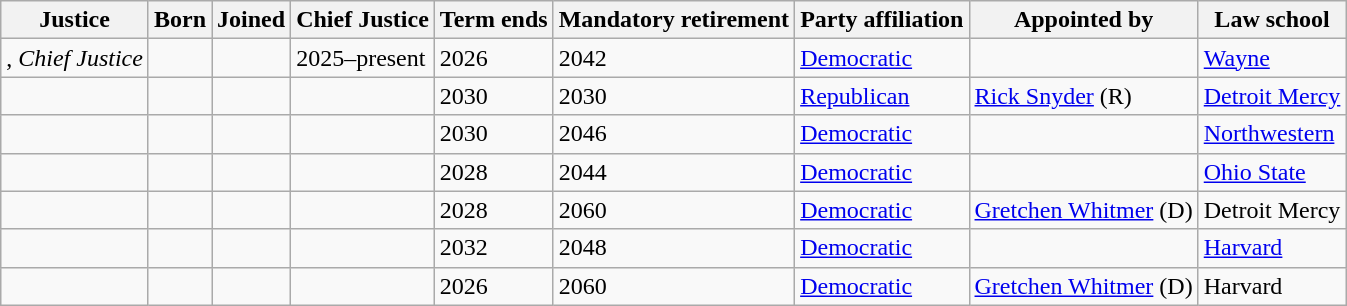<table class="wikitable sortable">
<tr>
<th>Justice</th>
<th>Born</th>
<th>Joined</th>
<th>Chief Justice</th>
<th>Term ends</th>
<th>Mandatory retirement</th>
<th>Party affiliation</th>
<th>Appointed by</th>
<th>Law school</th>
</tr>
<tr valign="top">
<td>, <em>Chief Justice</em></td>
<td></td>
<td></td>
<td>2025–present</td>
<td>2026</td>
<td>2042</td>
<td><a href='#'>Democratic</a></td>
<td></td>
<td><a href='#'>Wayne</a></td>
</tr>
<tr valign="top">
<td></td>
<td></td>
<td></td>
<td align="center"></td>
<td>2030</td>
<td>2030</td>
<td><a href='#'>Republican</a></td>
<td><a href='#'>Rick Snyder</a> (R)</td>
<td><a href='#'>Detroit Mercy</a></td>
</tr>
<tr valign="top">
<td></td>
<td></td>
<td></td>
<td align="center"></td>
<td>2030</td>
<td>2046</td>
<td><a href='#'>Democratic</a></td>
<td></td>
<td><a href='#'>Northwestern</a></td>
</tr>
<tr valign="top">
<td></td>
<td></td>
<td></td>
<td align="center"></td>
<td>2028</td>
<td>2044</td>
<td><a href='#'>Democratic</a></td>
<td></td>
<td><a href='#'>Ohio State</a></td>
</tr>
<tr valign="top">
<td></td>
<td></td>
<td></td>
<td align="center"></td>
<td>2028</td>
<td>2060</td>
<td><a href='#'>Democratic</a></td>
<td><a href='#'>Gretchen Whitmer</a> (D)</td>
<td>Detroit Mercy</td>
</tr>
<tr valign="top">
<td></td>
<td></td>
<td></td>
<td align="center"></td>
<td>2032</td>
<td>2048</td>
<td><a href='#'>Democratic</a></td>
<td></td>
<td><a href='#'>Harvard</a></td>
</tr>
<tr valign="top">
<td></td>
<td></td>
<td></td>
<td align="center"></td>
<td>2026</td>
<td>2060</td>
<td><a href='#'>Democratic</a></td>
<td><a href='#'>Gretchen Whitmer</a> (D)</td>
<td>Harvard</td>
</tr>
</table>
